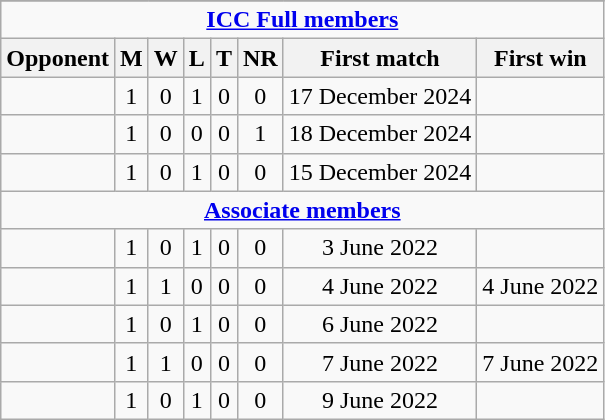<table class="wikitable" style="text-align: center;">
<tr>
</tr>
<tr>
<td colspan="30" style="text-align: center;"><strong><a href='#'>ICC Full members</a></strong></td>
</tr>
<tr>
<th>Opponent</th>
<th>M</th>
<th>W</th>
<th>L</th>
<th>T</th>
<th>NR</th>
<th>First match</th>
<th>First win</th>
</tr>
<tr>
<td></td>
<td>1</td>
<td>0</td>
<td>1</td>
<td>0</td>
<td>0</td>
<td>17 December 2024</td>
<td></td>
</tr>
<tr>
<td></td>
<td>1</td>
<td>0</td>
<td>0</td>
<td>0</td>
<td>1</td>
<td>18 December 2024</td>
<td></td>
</tr>
<tr>
<td></td>
<td>1</td>
<td>0</td>
<td>1</td>
<td>0</td>
<td>0</td>
<td>15 December 2024</td>
<td></td>
</tr>
<tr>
<td colspan="30" style="text-align: center;"><strong><a href='#'>Associate members</a></strong></td>
</tr>
<tr>
<td></td>
<td>1</td>
<td>0</td>
<td>1</td>
<td>0</td>
<td>0</td>
<td>3 June 2022</td>
<td></td>
</tr>
<tr>
<td></td>
<td>1</td>
<td>1</td>
<td>0</td>
<td>0</td>
<td>0</td>
<td>4 June 2022</td>
<td>4 June 2022</td>
</tr>
<tr>
<td></td>
<td>1</td>
<td>0</td>
<td>1</td>
<td>0</td>
<td>0</td>
<td>6 June 2022</td>
<td></td>
</tr>
<tr>
<td></td>
<td>1</td>
<td>1</td>
<td>0</td>
<td>0</td>
<td>0</td>
<td>7 June 2022</td>
<td>7 June 2022</td>
</tr>
<tr>
<td></td>
<td>1</td>
<td>0</td>
<td>1</td>
<td>0</td>
<td>0</td>
<td>9 June 2022</td>
<td></td>
</tr>
</table>
